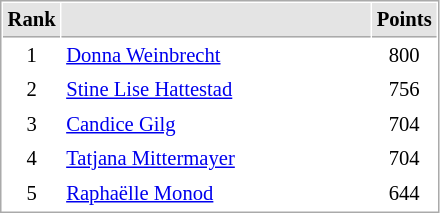<table cellspacing="1" cellpadding="3" style="border:1px solid #AAAAAA;font-size:86%">
<tr bgcolor="#E4E4E4">
<th style="border-bottom:1px solid #AAAAAA" width=10>Rank</th>
<th style="border-bottom:1px solid #AAAAAA" width=200></th>
<th style="border-bottom:1px solid #AAAAAA" width=20>Points</th>
</tr>
<tr>
<td align="center">1</td>
<td> <a href='#'>Donna Weinbrecht</a></td>
<td align=center>800</td>
</tr>
<tr>
<td align="center">2</td>
<td> <a href='#'>Stine Lise Hattestad</a></td>
<td align=center>756</td>
</tr>
<tr>
<td align="center">3</td>
<td> <a href='#'>Candice Gilg</a></td>
<td align=center>704</td>
</tr>
<tr>
<td align="center">4</td>
<td> <a href='#'>Tatjana Mittermayer</a></td>
<td align=center>704</td>
</tr>
<tr>
<td align="center">5</td>
<td> <a href='#'>Raphaëlle Monod</a></td>
<td align=center>644</td>
</tr>
</table>
